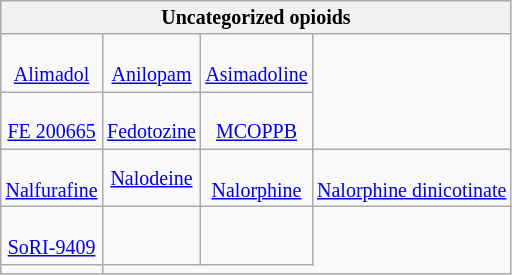<table class="wikitable" style="font-size:smaller; text-align:center">
<tr>
<th colspan="5">Uncategorized opioids</th>
</tr>
<tr>
<td><br><a href='#'>Alimadol</a></td>
<td><br><a href='#'>Anilopam</a></td>
<td><br><a href='#'>Asimadoline</a></td>
</tr>
<tr>
<td><br><a href='#'>FE 200665</a></td>
<td><br><a href='#'>Fedotozine</a></td>
<td><br><a href='#'>MCOPPB</a></td>
</tr>
<tr>
<td><br><a href='#'>Nalfurafine</a></td>
<td> <a href='#'>Nalodeine</a></td>
<td><br><a href='#'>Nalorphine</a></td>
<td><br><a href='#'>Nalorphine dinicotinate</a></td>
</tr>
<tr>
<td><br><a href='#'>SoRI-9409</a></td>
<td></td>
<td></td>
</tr>
<tr>
<td></td>
</tr>
</table>
